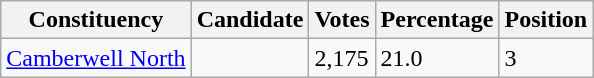<table class="wikitable sortable">
<tr>
<th>Constituency</th>
<th>Candidate</th>
<th>Votes</th>
<th>Percentage</th>
<th>Position</th>
</tr>
<tr>
<td><a href='#'>Camberwell North</a></td>
<td></td>
<td>2,175</td>
<td>21.0</td>
<td>3</td>
</tr>
</table>
